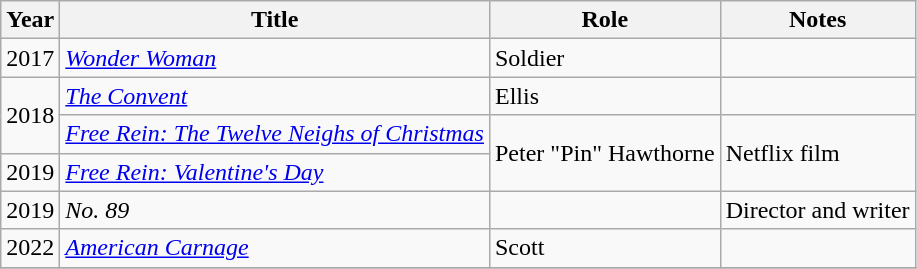<table class="wikitable">
<tr>
<th>Year</th>
<th>Title</th>
<th>Role</th>
<th class="unsortable">Notes</th>
</tr>
<tr>
<td>2017</td>
<td><em><a href='#'>Wonder Woman</a></em></td>
<td>Soldier</td>
<td></td>
</tr>
<tr>
<td rowspan="2">2018</td>
<td><em><a href='#'>The Convent</a></em></td>
<td>Ellis</td>
<td></td>
</tr>
<tr>
<td><em><a href='#'>Free Rein: The Twelve Neighs of Christmas</a></em></td>
<td rowspan="2">Peter "Pin" Hawthorne</td>
<td rowspan="2">Netflix film</td>
</tr>
<tr>
<td>2019</td>
<td><em><a href='#'>Free Rein: Valentine's Day</a></em></td>
</tr>
<tr>
<td>2019</td>
<td><em>No. 89</em></td>
<td></td>
<td>Director and writer</td>
</tr>
<tr>
<td>2022</td>
<td><em><a href='#'>American Carnage</a></em></td>
<td>Scott</td>
<td></td>
</tr>
<tr>
</tr>
</table>
